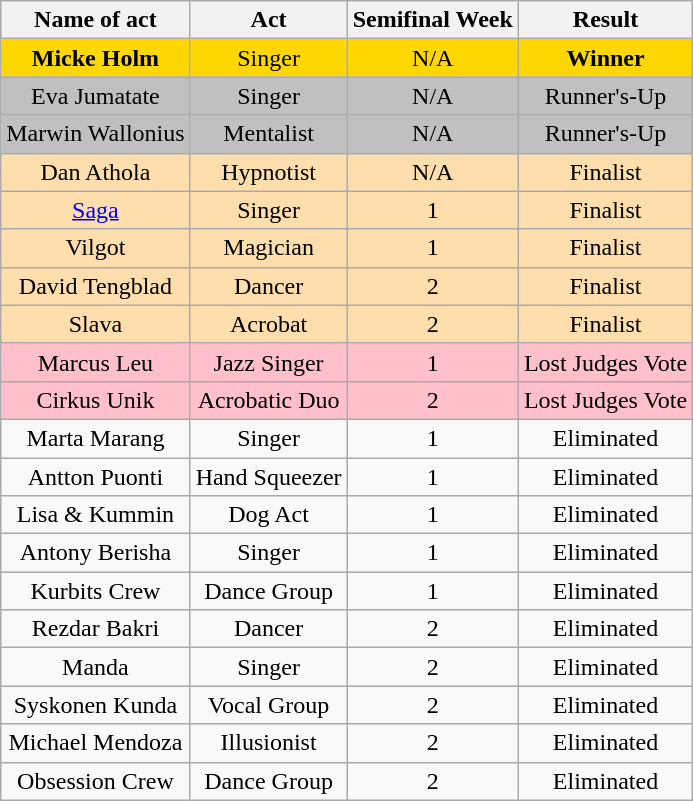<table class="wikitable sortable" style="text-align:center;">
<tr>
<th>Name of act</th>
<th>Act</th>
<th>Semifinal Week</th>
<th>Result</th>
</tr>
<tr bgcolor = Gold>
<td><strong>Micke Holm</strong> </td>
<td>Singer</td>
<td>N/A</td>
<td><strong>Winner</strong></td>
</tr>
<tr bgcolor = Silver>
<td>Eva Jumatate </td>
<td>Singer</td>
<td>N/A</td>
<td>Runner's-Up</td>
</tr>
<tr bgcolor = Silver>
<td>Marwin Wallonius </td>
<td>Mentalist</td>
<td>N/A</td>
<td>Runner's-Up</td>
</tr>
<tr bgcolor = NavajoWhite>
<td>Dan Athola </td>
<td>Hypnotist</td>
<td>N/A</td>
<td>Finalist</td>
</tr>
<tr bgcolor = NavajoWhite>
<td><a href='#'>Saga</a></td>
<td>Singer</td>
<td>1</td>
<td>Finalist</td>
</tr>
<tr bgcolor = NavajoWhite>
<td>Vilgot</td>
<td>Magician</td>
<td>1</td>
<td>Finalist</td>
</tr>
<tr bgcolor = NavajoWhite>
<td>David Tengblad</td>
<td>Dancer</td>
<td>2</td>
<td>Finalist</td>
</tr>
<tr bgcolor = NavajoWhite>
<td>Slava</td>
<td>Acrobat</td>
<td>2</td>
<td>Finalist</td>
</tr>
<tr bgcolor = pink>
<td>Marcus Leu</td>
<td>Jazz Singer</td>
<td>1</td>
<td>Lost Judges Vote</td>
</tr>
<tr bgcolor = pink>
<td>Cirkus Unik</td>
<td>Acrobatic Duo</td>
<td>2</td>
<td>Lost Judges Vote</td>
</tr>
<tr>
<td>Marta Marang</td>
<td>Singer</td>
<td>1</td>
<td>Eliminated</td>
</tr>
<tr>
<td>Antton Puonti</td>
<td>Hand Squeezer</td>
<td>1</td>
<td>Eliminated</td>
</tr>
<tr>
<td>Lisa & Kummin</td>
<td>Dog Act</td>
<td>1</td>
<td>Eliminated</td>
</tr>
<tr>
<td>Antony Berisha</td>
<td>Singer</td>
<td>1</td>
<td>Eliminated</td>
</tr>
<tr>
<td>Kurbits Crew</td>
<td>Dance Group</td>
<td>1</td>
<td>Eliminated</td>
</tr>
<tr>
<td>Rezdar Bakri</td>
<td>Dancer</td>
<td>2</td>
<td>Eliminated</td>
</tr>
<tr>
<td>Manda</td>
<td>Singer</td>
<td>2</td>
<td>Eliminated</td>
</tr>
<tr>
<td>Syskonen Kunda</td>
<td>Vocal Group</td>
<td>2</td>
<td>Eliminated</td>
</tr>
<tr>
<td>Michael Mendoza</td>
<td>Illusionist</td>
<td>2</td>
<td>Eliminated</td>
</tr>
<tr>
<td>Obsession Crew</td>
<td>Dance Group</td>
<td>2</td>
<td>Eliminated</td>
</tr>
</table>
